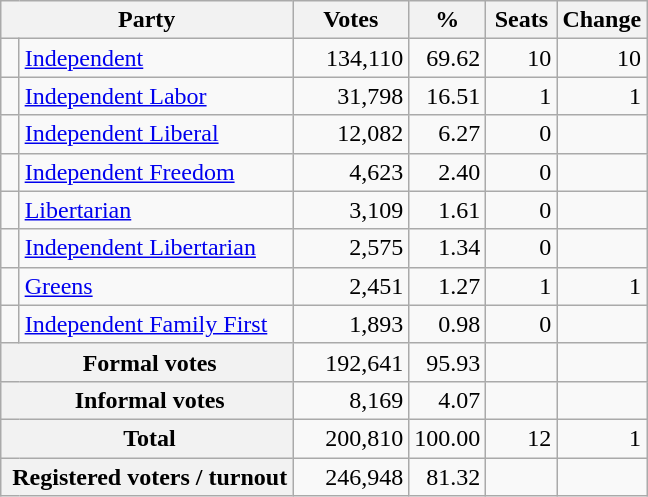<table class="wikitable" style="text-align:right; margin-bottom:0">
<tr>
<th colspan="3" style="width:10px">Party</th>
<th style="width:70px;">Votes</th>
<th style="width:40px;">%</th>
<th style="width:40px;">Seats</th>
<th style="width:40px;">Change</th>
</tr>
<tr>
<td> </td>
<td colspan="2" style="text-align:left;"><a href='#'>Independent</a></td>
<td style="width:70px;">134,110</td>
<td style="width:40px;">69.62</td>
<td style="width:40px;">10</td>
<td style="width:40px;"> 10</td>
</tr>
<tr>
<td> </td>
<td colspan="2" style="text-align:left;"><a href='#'>Independent Labor</a></td>
<td>31,798</td>
<td>16.51</td>
<td>1</td>
<td> 1</td>
</tr>
<tr>
<td> </td>
<td colspan="2" style="text-align:left;"><a href='#'>Independent Liberal</a></td>
<td>12,082</td>
<td>6.27</td>
<td>0</td>
<td></td>
</tr>
<tr>
<td> </td>
<td colspan="2" style="text-align:left;"><a href='#'>Independent Freedom</a></td>
<td>4,623</td>
<td>2.40</td>
<td>0</td>
<td></td>
</tr>
<tr>
<td> </td>
<td colspan="2" style="text-align:left;"><a href='#'>Libertarian</a></td>
<td>3,109</td>
<td>1.61</td>
<td>0</td>
<td></td>
</tr>
<tr>
<td> </td>
<td colspan="2" style="text-align:left;"><a href='#'>Independent Libertarian</a></td>
<td>2,575</td>
<td>1.34</td>
<td>0</td>
<td></td>
</tr>
<tr>
<td> </td>
<td colspan="2" style="text-align:left;"><a href='#'>Greens</a></td>
<td>2,451</td>
<td>1.27</td>
<td>1</td>
<td> 1</td>
</tr>
<tr>
<td> </td>
<td colspan="2" style="text-align:left;"><a href='#'>Independent Family First</a></td>
<td>1,893</td>
<td>0.98</td>
<td>0</td>
<td></td>
</tr>
<tr>
<th colspan="3" rowspan="1"> Formal votes</th>
<td>192,641</td>
<td>95.93</td>
<td></td>
<td></td>
</tr>
<tr>
<th colspan="3" rowspan="1"> Informal votes</th>
<td>8,169</td>
<td>4.07</td>
<td></td>
<td></td>
</tr>
<tr>
<th colspan="3" rowspan="1"> Total</th>
<td>200,810</td>
<td>100.00</td>
<td>12</td>
<td> 1</td>
</tr>
<tr>
<th colspan="3" rowspan="1"> Registered voters / turnout</th>
<td>246,948</td>
<td>81.32</td>
<td></td>
<td></td>
</tr>
</table>
